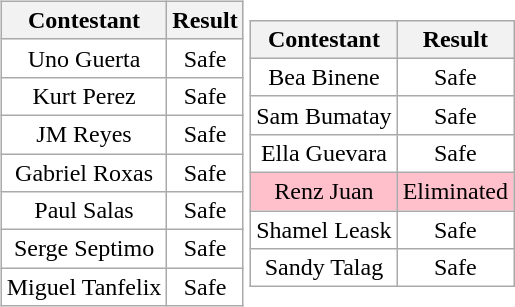<table>
<tr>
<td><br><table class="wikitable sortable nowrap" style="margin:auto; text-align:center">
<tr>
<th scope="col">Contestant</th>
<th scope="col">Result</th>
</tr>
<tr>
<td bgcolor=#FFFFFF>Uno Guerta</td>
<td bgcolor=#FFFFFF>Safe</td>
</tr>
<tr>
<td bgcolor=#FFFFFF>Kurt Perez</td>
<td bgcolor=#FFFFFF>Safe</td>
</tr>
<tr>
<td bgcolor=#FFFFFF>JM Reyes</td>
<td bgcolor=#FFFFFF>Safe</td>
</tr>
<tr>
<td bgcolor=#FFFFFF>Gabriel Roxas</td>
<td bgcolor=#FFFFFF>Safe</td>
</tr>
<tr>
<td bgcolor=#FFFFFF>Paul Salas</td>
<td bgcolor=#FFFFFF>Safe</td>
</tr>
<tr>
<td bgcolor=#FFFFFF>Serge Septimo</td>
<td bgcolor=#FFFFFF>Safe</td>
</tr>
<tr>
<td bgcolor=#FFFFFF>Miguel Tanfelix</td>
<td bgcolor=#FFFFFF>Safe</td>
</tr>
</table>
</td>
<td><br><table class="wikitable sortable nowrap" style="margin:auto; text-align:center">
<tr>
<th scope="col">Contestant</th>
<th scope="col">Result</th>
</tr>
<tr>
<td bgcolor=#FFFFFF>Bea Binene</td>
<td bgcolor=#FFFFFF>Safe</td>
</tr>
<tr>
<td bgcolor=#FFFFFF>Sam Bumatay</td>
<td bgcolor=#FFFFFF>Safe</td>
</tr>
<tr>
<td bgcolor=#FFFFFF>Ella Guevara</td>
<td bgcolor=#FFFFFF>Safe</td>
</tr>
<tr>
<td bgcolor=pink>Renz Juan</td>
<td bgcolor=pink>Eliminated</td>
</tr>
<tr>
<td bgcolor=#FFFFFF>Shamel Leask</td>
<td bgcolor=#FFFFFF>Safe</td>
</tr>
<tr>
<td bgcolor=#FFFFFF>Sandy Talag</td>
<td bgcolor=#FFFFFF>Safe</td>
</tr>
</table>
</td>
</tr>
</table>
